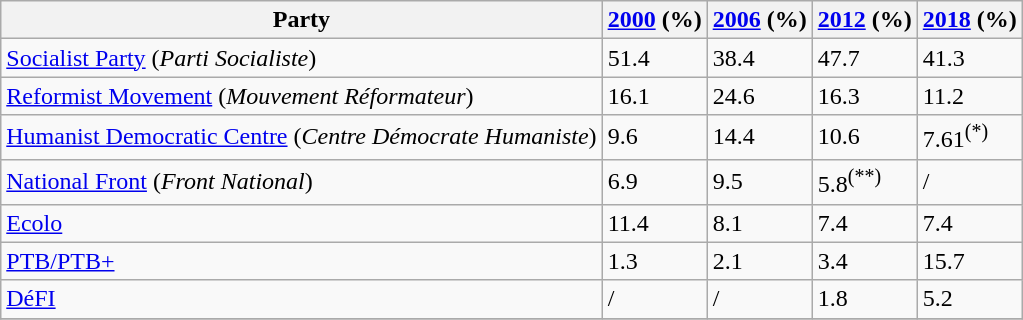<table class="wikitable">
<tr>
<th>Party</th>
<th><a href='#'>2000</a> (%)</th>
<th><a href='#'>2006</a> (%)</th>
<th><a href='#'>2012</a> (%)</th>
<th><a href='#'>2018</a> (%)</th>
</tr>
<tr>
<td><a href='#'>Socialist Party</a> (<em>Parti Socialiste</em>)</td>
<td>51.4</td>
<td>38.4</td>
<td>47.7</td>
<td>41.3</td>
</tr>
<tr>
<td><a href='#'>Reformist Movement</a> (<em>Mouvement Réformateur</em>)</td>
<td>16.1</td>
<td>24.6</td>
<td>16.3</td>
<td>11.2</td>
</tr>
<tr>
<td><a href='#'>Humanist Democratic Centre</a> (<em>Centre Démocrate Humaniste</em>)</td>
<td>9.6</td>
<td>14.4</td>
<td>10.6</td>
<td>7.61<sup>(*)</sup></td>
</tr>
<tr>
<td><a href='#'>National Front</a> (<em>Front National</em>)</td>
<td>6.9</td>
<td>9.5</td>
<td>5.8<sup>(**)</sup></td>
<td>/</td>
</tr>
<tr>
<td><a href='#'>Ecolo</a></td>
<td>11.4</td>
<td>8.1</td>
<td>7.4</td>
<td>7.4</td>
</tr>
<tr>
<td><a href='#'>PTB/PTB+</a></td>
<td>1.3</td>
<td>2.1</td>
<td>3.4</td>
<td>15.7</td>
</tr>
<tr>
<td><a href='#'>DéFI</a></td>
<td>/</td>
<td>/</td>
<td>1.8</td>
<td>5.2</td>
</tr>
<tr>
</tr>
</table>
